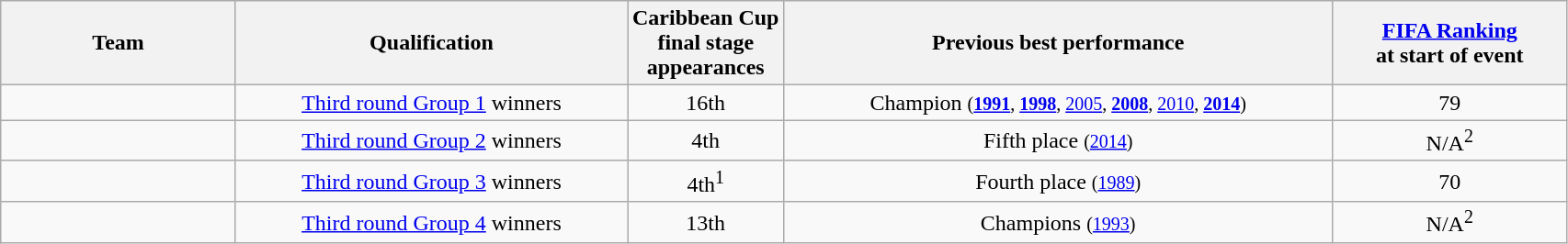<table class="wikitable">
<tr>
<th style="width:15%;">Team</th>
<th style="width:25%;">Qualification</th>
<th style="width:10%;">Caribbean Cup<br>final stage<br>appearances</th>
<th style="width:35%;">Previous best performance</th>
<th style="width:15%;"><a href='#'>FIFA Ranking</a><br>at start of event</th>
</tr>
<tr>
<td align=left></td>
<td align=center><a href='#'>Third round Group 1</a> winners</td>
<td align=center>16th</td>
<td align=center>Champion <small>(<strong><a href='#'>1991</a></strong>, <strong><a href='#'>1998</a></strong>, <a href='#'>2005</a>, <strong><a href='#'>2008</a></strong>, <a href='#'>2010</a>, <strong><a href='#'>2014</a></strong>)</small></td>
<td align=center>79</td>
</tr>
<tr>
<td align=left></td>
<td align=center><a href='#'>Third round Group 2</a> winners</td>
<td align=center>4th</td>
<td align=center>Fifth place <small>(<a href='#'>2014</a>)</small></td>
<td align=center>N/A<sup>2</sup></td>
</tr>
<tr>
<td align=left></td>
<td align=center><a href='#'>Third round Group 3</a> winners</td>
<td align=center>4th<sup>1</sup></td>
<td align=center>Fourth place <small>(<a href='#'>1989</a>)</small></td>
<td align=center>70</td>
</tr>
<tr>
<td align=left></td>
<td align=center><a href='#'>Third round Group 4</a> winners</td>
<td align=center>13th</td>
<td align=center>Champions <small>(<a href='#'>1993</a>)</small></td>
<td align=center>N/A<sup>2</sup></td>
</tr>
</table>
